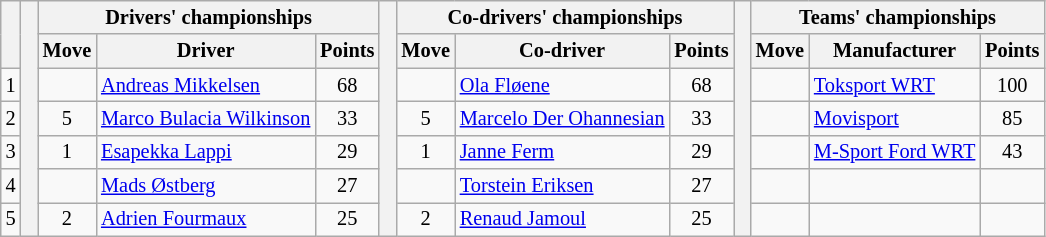<table class="wikitable" style="font-size:85%;">
<tr>
<th rowspan="2"></th>
<th rowspan="7" style="width:5px;"></th>
<th colspan="3">Drivers' championships</th>
<th rowspan="7" style="width:5px;"></th>
<th colspan="3" nowrap>Co-drivers' championships</th>
<th rowspan="7" style="width:5px;"></th>
<th colspan="3" nowrap>Teams' championships</th>
</tr>
<tr>
<th>Move</th>
<th>Driver</th>
<th>Points</th>
<th>Move</th>
<th>Co-driver</th>
<th>Points</th>
<th>Move</th>
<th>Manufacturer</th>
<th>Points</th>
</tr>
<tr>
<td align="center">1</td>
<td align="center"></td>
<td><a href='#'>Andreas Mikkelsen</a></td>
<td align="center">68</td>
<td align="center"></td>
<td><a href='#'>Ola Fløene</a></td>
<td align="center">68</td>
<td align="center"></td>
<td><a href='#'>Toksport WRT</a></td>
<td align="center">100</td>
</tr>
<tr>
<td align="center">2</td>
<td align="center"> 5</td>
<td><a href='#'>Marco Bulacia Wilkinson</a></td>
<td align="center">33</td>
<td align="center"> 5</td>
<td><a href='#'>Marcelo Der Ohannesian</a></td>
<td align="center">33</td>
<td align="center"></td>
<td><a href='#'>Movisport</a></td>
<td align="center">85</td>
</tr>
<tr>
<td align="center">3</td>
<td align="center"> 1</td>
<td><a href='#'>Esapekka Lappi</a></td>
<td align="center">29</td>
<td align="center"> 1</td>
<td><a href='#'>Janne Ferm</a></td>
<td align="center">29</td>
<td align="center"></td>
<td><a href='#'>M-Sport Ford WRT</a></td>
<td align="center">43</td>
</tr>
<tr>
<td align="center">4</td>
<td align="center"></td>
<td><a href='#'>Mads Østberg</a></td>
<td align="center">27</td>
<td align="center"></td>
<td><a href='#'>Torstein Eriksen</a></td>
<td align="center">27</td>
<td></td>
<td></td>
<td></td>
</tr>
<tr>
<td align="center">5</td>
<td align="center"> 2</td>
<td><a href='#'>Adrien Fourmaux</a></td>
<td align="center">25</td>
<td align="center"> 2</td>
<td><a href='#'>Renaud Jamoul</a></td>
<td align="center">25</td>
<td></td>
<td></td>
<td></td>
</tr>
</table>
